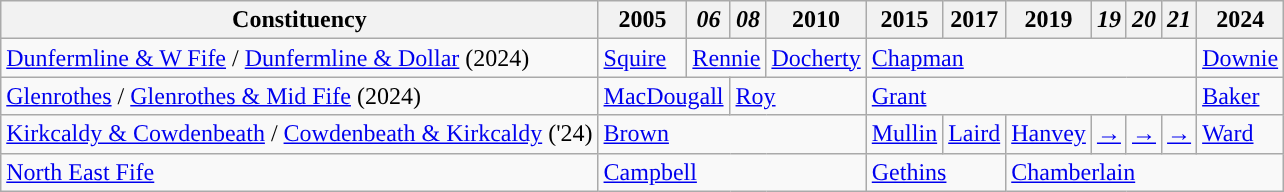<table class="wikitable">
<tr>
<th>Constituency</th>
<th>2005</th>
<th><em>06</em></th>
<th><em>08</em></th>
<th>2010</th>
<th>2015</th>
<th>2017</th>
<th>2019</th>
<th><em>19</em></th>
<th><em>20</em></th>
<th><em>21</em></th>
<th>2024</th>
</tr>
<tr>
<td><a href='#'>Dunfermline & W Fife</a> / <a href='#'>Dunfermline & Dollar</a> (2024)</td>
<td><a href='#'>Squire</a></td>
<td colspan="2"><a href='#'>Rennie</a></td>
<td><a href='#'>Docherty</a></td>
<td colspan="6"><a href='#'>Chapman</a></td>
<td><a href='#'>Downie</a></td>
</tr>
<tr>
<td><a href='#'>Glenrothes</a> / <a href='#'>Glenrothes & Mid Fife</a> (2024)</td>
<td colspan="2"><a href='#'>MacDougall</a></td>
<td colspan="2"><a href='#'>Roy</a></td>
<td colspan="6"><a href='#'>Grant</a></td>
<td><a href='#'>Baker</a></td>
</tr>
<tr>
<td><a href='#'>Kirkcaldy & Cowdenbeath</a> / <a href='#'>Cowdenbeath & Kirkcaldy</a> ('24)</td>
<td colspan="4"><a href='#'>Brown</a></td>
<td><a href='#'>Mullin</a></td>
<td><a href='#'>Laird</a></td>
<td><a href='#'>Hanvey</a></td>
<td><a href='#'>→</a></td>
<td><a href='#'>→</a></td>
<td><a href='#'>→</a></td>
<td><a href='#'>Ward</a></td>
</tr>
<tr>
<td><a href='#'>North East Fife</a></td>
<td colspan="4"><a href='#'>Campbell</a></td>
<td colspan="2"><a href='#'>Gethins</a></td>
<td colspan="5"><a href='#'>Chamberlain</a></td>
</tr>
</table>
